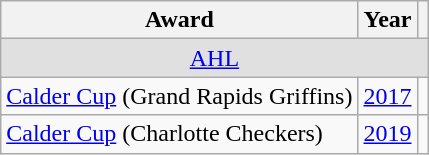<table class="wikitable">
<tr>
<th>Award</th>
<th>Year</th>
<th></th>
</tr>
<tr ALIGN="center" bgcolor="#e0e0e0">
<td colspan="3"><a href='#'>AHL</a></td>
</tr>
<tr>
<td><a href='#'>Calder Cup</a> (Grand Rapids Griffins)</td>
<td><a href='#'>2017</a></td>
<td></td>
</tr>
<tr>
<td><a href='#'>Calder Cup</a> (Charlotte Checkers)</td>
<td><a href='#'>2019</a></td>
<td></td>
</tr>
</table>
